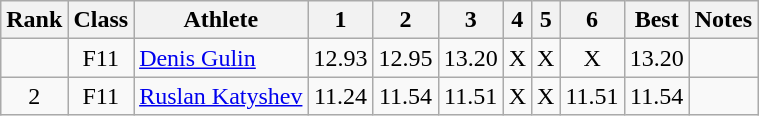<table class="wikitable sortable" style="text-align:center">
<tr>
<th>Rank</th>
<th>Class</th>
<th>Athlete</th>
<th>1</th>
<th>2</th>
<th>3</th>
<th>4</th>
<th>5</th>
<th>6</th>
<th>Best</th>
<th>Notes</th>
</tr>
<tr>
<td></td>
<td>F11</td>
<td style="text-align:left"><a href='#'>Denis Gulin</a><br></td>
<td>12.93</td>
<td>12.95</td>
<td>13.20</td>
<td>X</td>
<td>X</td>
<td>X</td>
<td>13.20</td>
<td></td>
</tr>
<tr>
<td>2</td>
<td>F11</td>
<td style="text-align:left"><a href='#'>Ruslan Katyshev</a><br></td>
<td>11.24</td>
<td>11.54</td>
<td>11.51</td>
<td>X</td>
<td>X</td>
<td>11.51</td>
<td>11.54</td>
<td></td>
</tr>
</table>
